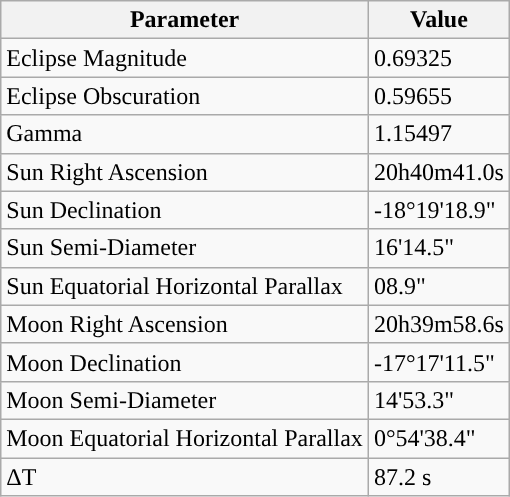<table class="wikitable">
<tr>
<th>Parameter</th>
<th>Value</th>
</tr>
<tr>
<td>Eclipse Magnitude</td>
<td>0.69325</td>
</tr>
<tr>
<td>Eclipse Obscuration</td>
<td>0.59655</td>
</tr>
<tr>
<td>Gamma</td>
<td>1.15497</td>
</tr>
<tr>
<td>Sun Right Ascension</td>
<td>20h40m41.0s</td>
</tr>
<tr>
<td>Sun Declination</td>
<td>-18°19'18.9"</td>
</tr>
<tr>
<td>Sun Semi-Diameter</td>
<td>16'14.5"</td>
</tr>
<tr>
<td>Sun Equatorial Horizontal Parallax</td>
<td>08.9"</td>
</tr>
<tr>
<td>Moon Right Ascension</td>
<td>20h39m58.6s</td>
</tr>
<tr>
<td>Moon Declination</td>
<td>-17°17'11.5"</td>
</tr>
<tr>
<td>Moon Semi-Diameter</td>
<td>14'53.3"</td>
</tr>
<tr>
<td>Moon Equatorial Horizontal Parallax</td>
<td>0°54'38.4"</td>
</tr>
<tr>
<td>ΔT</td>
<td>87.2 s</td>
</tr>
</table>
